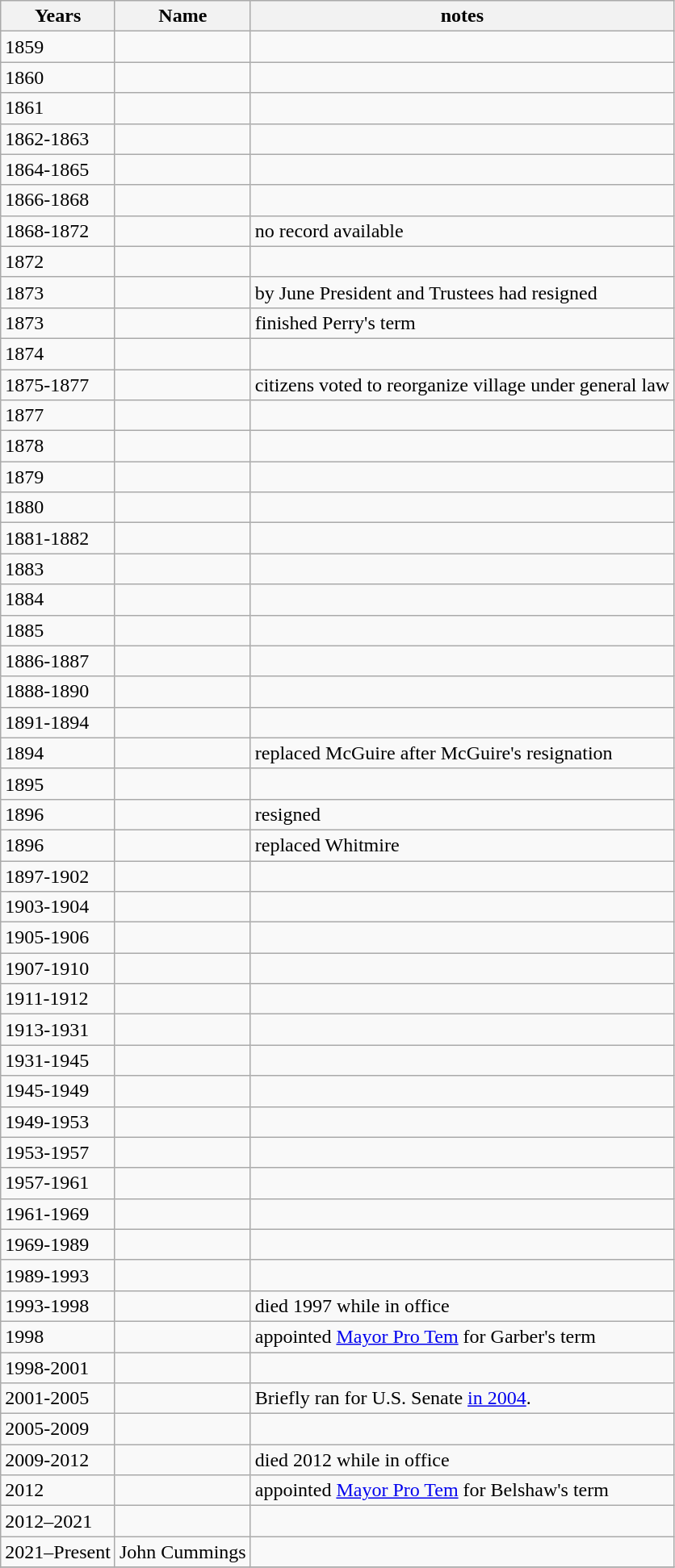<table class="wikitable sortable">
<tr>
<th>Years</th>
<th>Name</th>
<th class="unsortable">notes</th>
</tr>
<tr>
<td>1859</td>
<td></td>
<td></td>
</tr>
<tr>
<td>1860</td>
<td></td>
<td></td>
</tr>
<tr>
<td>1861</td>
<td></td>
<td></td>
</tr>
<tr>
<td>1862-1863</td>
<td></td>
<td></td>
</tr>
<tr>
<td>1864-1865</td>
<td></td>
<td></td>
</tr>
<tr>
<td>1866-1868</td>
<td></td>
<td></td>
</tr>
<tr>
<td>1868-1872</td>
<td></td>
<td>no record available</td>
</tr>
<tr>
<td>1872</td>
<td></td>
<td></td>
</tr>
<tr>
<td>1873</td>
<td></td>
<td>by June President and Trustees had resigned</td>
</tr>
<tr>
<td>1873</td>
<td></td>
<td>finished Perry's term</td>
</tr>
<tr>
<td>1874</td>
<td></td>
<td></td>
</tr>
<tr>
<td>1875-1877</td>
<td></td>
<td>citizens voted to reorganize village under general law</td>
</tr>
<tr>
<td>1877</td>
<td></td>
<td></td>
</tr>
<tr>
<td>1878</td>
<td></td>
<td></td>
</tr>
<tr>
<td>1879</td>
<td></td>
<td></td>
</tr>
<tr>
<td>1880</td>
<td></td>
<td></td>
</tr>
<tr>
<td>1881-1882</td>
<td></td>
<td></td>
</tr>
<tr>
<td>1883</td>
<td></td>
<td></td>
</tr>
<tr>
<td>1884</td>
<td></td>
<td></td>
</tr>
<tr>
<td>1885</td>
<td></td>
<td></td>
</tr>
<tr>
<td>1886-1887</td>
<td></td>
<td></td>
</tr>
<tr>
<td>1888-1890</td>
<td></td>
<td></td>
</tr>
<tr>
<td>1891-1894</td>
<td></td>
<td></td>
</tr>
<tr>
<td>1894</td>
<td></td>
<td>replaced McGuire after McGuire's resignation</td>
</tr>
<tr>
<td>1895</td>
<td></td>
<td></td>
</tr>
<tr>
<td>1896</td>
<td></td>
<td>resigned</td>
</tr>
<tr>
<td>1896</td>
<td></td>
<td>replaced Whitmire</td>
</tr>
<tr>
<td>1897-1902</td>
<td></td>
<td></td>
</tr>
<tr>
<td>1903-1904</td>
<td></td>
<td></td>
</tr>
<tr>
<td>1905-1906</td>
<td></td>
<td></td>
</tr>
<tr>
<td>1907-1910</td>
<td></td>
<td></td>
</tr>
<tr>
<td>1911-1912</td>
<td></td>
<td></td>
</tr>
<tr>
<td>1913-1931</td>
<td></td>
<td></td>
</tr>
<tr>
<td>1931-1945</td>
<td></td>
<td></td>
</tr>
<tr>
<td>1945-1949</td>
<td></td>
<td></td>
</tr>
<tr>
<td>1949-1953</td>
<td></td>
<td></td>
</tr>
<tr>
<td>1953-1957</td>
<td></td>
<td></td>
</tr>
<tr>
<td>1957-1961</td>
<td></td>
<td></td>
</tr>
<tr>
<td>1961-1969</td>
<td></td>
<td></td>
</tr>
<tr>
<td>1969-1989</td>
<td></td>
<td></td>
</tr>
<tr>
<td>1989-1993</td>
<td></td>
<td></td>
</tr>
<tr>
<td>1993-1998</td>
<td></td>
<td>died 1997 while in office</td>
</tr>
<tr>
<td>1998</td>
<td></td>
<td>appointed <a href='#'>Mayor Pro Tem</a> for Garber's term</td>
</tr>
<tr>
<td>1998-2001</td>
<td></td>
<td></td>
</tr>
<tr>
<td>2001-2005</td>
<td></td>
<td>Briefly ran for U.S. Senate <a href='#'>in 2004</a>.</td>
</tr>
<tr>
<td>2005-2009</td>
<td></td>
<td></td>
</tr>
<tr>
<td>2009-2012</td>
<td></td>
<td>died 2012 while in office</td>
</tr>
<tr>
<td>2012</td>
<td></td>
<td>appointed <a href='#'>Mayor Pro Tem</a> for Belshaw's term</td>
</tr>
<tr>
<td>2012–2021</td>
<td></td>
<td></td>
</tr>
<tr>
<td>2021–Present</td>
<td>John Cummings</td>
<td></td>
</tr>
<tr>
</tr>
</table>
